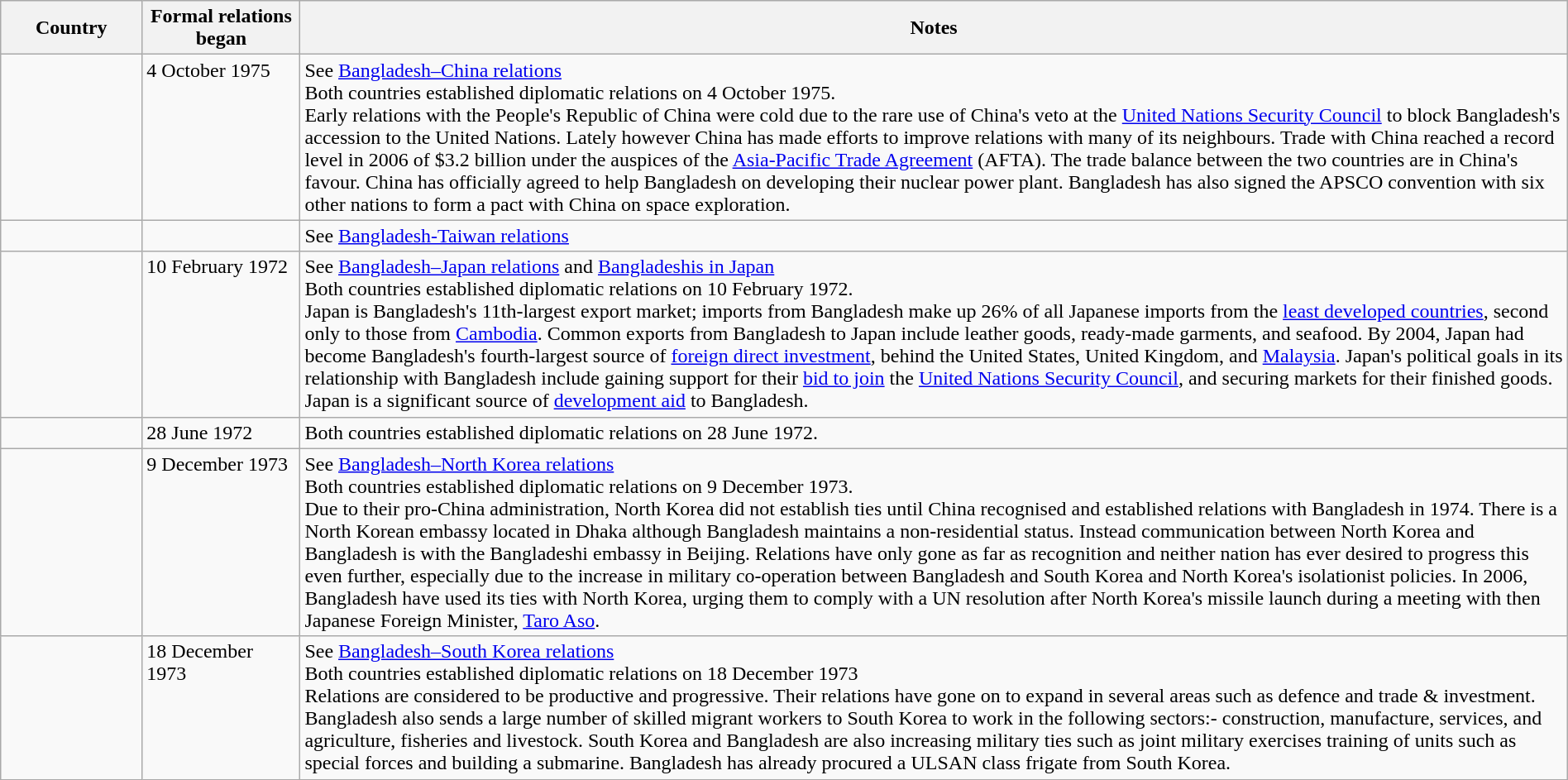<table class="wikitable sortable" style="width:100%; margin:auto;">
<tr>
<th style="width:80pt;">Country</th>
<th style="width:90pt;">Formal relations began</th>
<th class=unsortable>Notes</th>
</tr>
<tr valign="top">
<td></td>
<td>4 October 1975</td>
<td>See <a href='#'>Bangladesh–China relations</a><br>Both countries established diplomatic relations on 4 October 1975.<br>Early relations with the People's Republic of China were cold due to the rare use of China's veto at the <a href='#'>United Nations Security Council</a> to block Bangladesh's accession to the United Nations. Lately however China has made efforts to improve relations with many of its neighbours.  Trade with China reached a record level in 2006 of $3.2 billion under the auspices of the <a href='#'>Asia-Pacific Trade Agreement</a> (AFTA). The trade balance between the two countries are in China's favour. China has officially agreed to help Bangladesh on developing their nuclear power plant. Bangladesh has also signed the APSCO convention with six other nations to form a pact with China on space exploration.</td>
</tr>
<tr valign="top">
<td></td>
<td></td>
<td>See <a href='#'>Bangladesh-Taiwan relations</a></td>
</tr>
<tr valign="top">
<td></td>
<td>10 February 1972</td>
<td>See <a href='#'>Bangladesh–Japan relations</a> and <a href='#'>Bangladeshis in Japan</a><br>Both countries established diplomatic relations on 10 February 1972.<br>Japan is Bangladesh's 11th-largest export market; imports from Bangladesh make up 26% of all Japanese imports from the <a href='#'>least developed countries</a>, second only to those from <a href='#'>Cambodia</a>. Common exports from Bangladesh to Japan include leather goods, ready-made garments, and seafood. By 2004, Japan had become Bangladesh's fourth-largest source of <a href='#'>foreign direct investment</a>, behind the United States, United Kingdom, and <a href='#'>Malaysia</a>. Japan's political goals in its relationship with Bangladesh include gaining support for their <a href='#'>bid to join</a> the <a href='#'>United Nations Security Council</a>, and securing markets for their finished goods. Japan is a significant source of <a href='#'>development aid</a> to Bangladesh.</td>
</tr>
<tr valign="top">
<td></td>
<td>28 June 1972</td>
<td>Both countries established diplomatic relations on 28 June 1972.</td>
</tr>
<tr valign="top">
<td></td>
<td>9 December 1973</td>
<td>See <a href='#'>Bangladesh–North Korea relations</a><br>Both countries established diplomatic relations on 9 December 1973.<br>Due to their pro-China administration, North Korea did not establish ties until China recognised and established relations with Bangladesh in 1974. There is a North Korean embassy located in Dhaka although Bangladesh maintains a non-residential status. Instead communication between North Korea and Bangladesh is with the Bangladeshi embassy in Beijing. Relations have only gone as far as recognition and neither nation has ever desired to progress this even further, especially due to the increase in military co-operation between Bangladesh and South Korea and North Korea's isolationist policies. In 2006, Bangladesh have used its ties with North Korea, urging them to comply with a UN resolution after North Korea's missile launch during a meeting with then Japanese Foreign Minister, <a href='#'>Taro Aso</a>.</td>
</tr>
<tr valign="top">
<td></td>
<td>18 December 1973</td>
<td>See <a href='#'>Bangladesh–South Korea relations</a><br>Both countries established diplomatic relations on 18 December 1973<br>Relations are considered to be productive and progressive. Their relations have gone on to expand in several areas such as defence and trade & investment. Bangladesh also sends a large number of skilled migrant workers to South Korea to work in the following sectors:- construction, manufacture, services, and agriculture, fisheries and livestock.
South Korea and Bangladesh are also increasing military ties such as joint military exercises training of units such as special forces and building a submarine. Bangladesh has already procured a ULSAN class frigate from South Korea.</td>
</tr>
</table>
